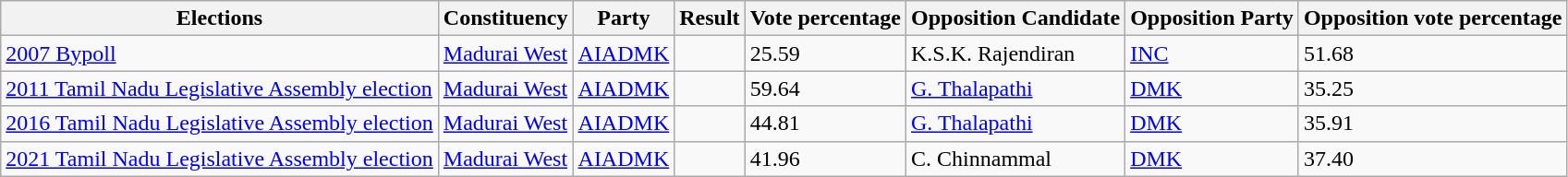<table class="wikitable sortable">
<tr>
<th>Elections</th>
<th>Constituency</th>
<th>Party</th>
<th>Result</th>
<th>Vote percentage</th>
<th>Opposition Candidate</th>
<th>Opposition Party</th>
<th>Opposition vote percentage</th>
</tr>
<tr>
<td><a href='#'>2007 Bypoll</a></td>
<td><a href='#'>Madurai West</a></td>
<td><a href='#'>AIADMK</a></td>
<td></td>
<td>25.59</td>
<td>K.S.K. Rajendiran</td>
<td><a href='#'>INC</a></td>
<td>51.68</td>
</tr>
<tr>
<td><a href='#'>2011 Tamil Nadu Legislative Assembly election</a></td>
<td><a href='#'>Madurai West</a></td>
<td><a href='#'>AIADMK</a></td>
<td></td>
<td>59.64</td>
<td><a href='#'>G. Thalapathi</a></td>
<td><a href='#'>DMK</a></td>
<td>35.25</td>
</tr>
<tr>
<td><a href='#'>2016 Tamil Nadu Legislative Assembly election</a></td>
<td><a href='#'>Madurai West</a></td>
<td><a href='#'>AIADMK</a></td>
<td></td>
<td>44.81</td>
<td><a href='#'>G. Thalapathi</a></td>
<td><a href='#'>DMK</a></td>
<td>35.91</td>
</tr>
<tr>
<td><a href='#'>2021 Tamil Nadu Legislative Assembly election</a></td>
<td><a href='#'>Madurai West</a></td>
<td><a href='#'>AIADMK</a></td>
<td></td>
<td>41.96</td>
<td>C. Chinnammal</td>
<td><a href='#'>DMK</a></td>
<td>37.40</td>
</tr>
</table>
